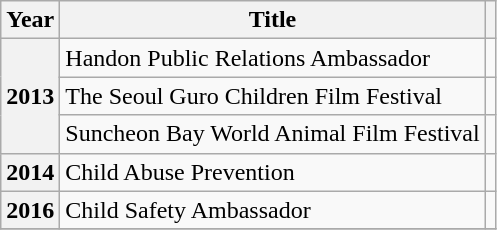<table class="wikitable sortable plainrowheaders">
<tr>
<th>Year</th>
<th>Title</th>
<th scope="col" class="unsortable"></th>
</tr>
<tr>
<th scope="row" rowspan="3">2013</th>
<td>Handon Public Relations Ambassador</td>
<td style="text-align:center"></td>
</tr>
<tr>
<td>The Seoul Guro Children Film Festival</td>
<td style="text-align:center"></td>
</tr>
<tr>
<td>Suncheon Bay World Animal Film Festival</td>
<td style="text-align:center"></td>
</tr>
<tr>
<th scope="row">2014</th>
<td>Child Abuse Prevention</td>
<td style="text-align:center"></td>
</tr>
<tr>
<th scope="row">2016</th>
<td>Child Safety Ambassador</td>
<td style="text-align:center"></td>
</tr>
<tr>
</tr>
</table>
